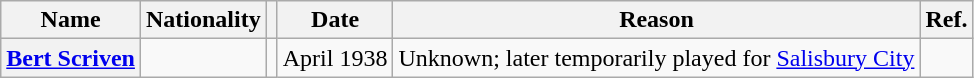<table class="wikitable plainrowheaders">
<tr>
<th scope="col">Name</th>
<th scope="col">Nationality</th>
<th scope="col"></th>
<th scope="col">Date</th>
<th scope="col">Reason</th>
<th scope="col">Ref.</th>
</tr>
<tr>
<th scope="row"><a href='#'>Bert Scriven</a></th>
<td></td>
<td align="center"></td>
<td>April 1938</td>
<td>Unknown; later temporarily played for <a href='#'>Salisbury City</a></td>
<td align="center"></td>
</tr>
</table>
